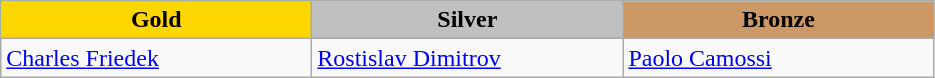<table class="wikitable" style="text-align:left">
<tr align="center">
<td width=200 bgcolor=gold><strong>Gold</strong></td>
<td width=200 bgcolor=silver><strong>Silver</strong></td>
<td width=200 bgcolor=CC9966><strong>Bronze</strong></td>
</tr>
<tr>
<td><a href='#'>Charles Friedek</a><br><em></em></td>
<td><a href='#'>Rostislav Dimitrov</a><br><em></em></td>
<td><a href='#'>Paolo Camossi</a><br><em></em></td>
</tr>
</table>
